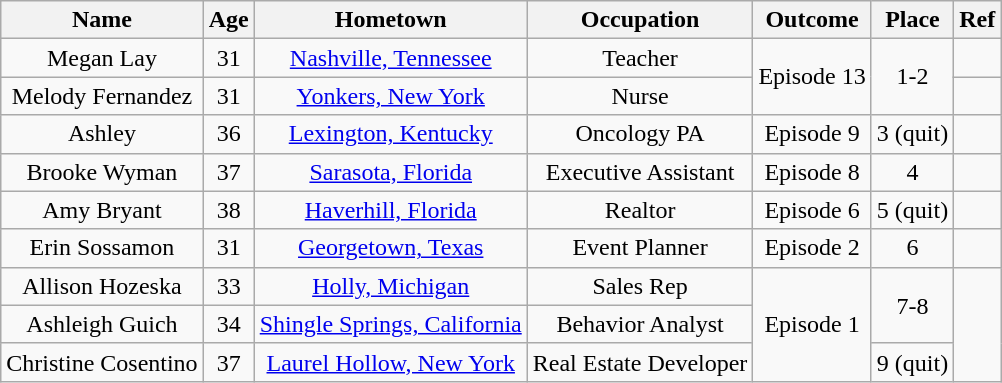<table class="wikitable sortable" style="text-align:center; ">
<tr>
<th>Name</th>
<th>Age</th>
<th>Hometown</th>
<th>Occupation</th>
<th>Outcome</th>
<th>Place</th>
<th>Ref</th>
</tr>
<tr>
<td>Megan Lay</td>
<td>31</td>
<td><a href='#'>Nashville, Tennessee</a></td>
<td>Teacher</td>
<td rowspan="2">Episode 13</td>
<td rowspan="2">1-2</td>
<td></td>
</tr>
<tr>
<td>Melody Fernandez</td>
<td>31</td>
<td><a href='#'>Yonkers, New York</a></td>
<td>Nurse</td>
<td></td>
</tr>
<tr>
<td>Ashley</td>
<td>36</td>
<td><a href='#'>Lexington, Kentucky</a></td>
<td>Oncology PA</td>
<td>Episode 9</td>
<td>3 (quit)</td>
<td></td>
</tr>
<tr>
<td>Brooke Wyman</td>
<td>37</td>
<td><a href='#'>Sarasota, Florida</a></td>
<td>Executive Assistant</td>
<td>Episode 8</td>
<td>4</td>
<td></td>
</tr>
<tr>
<td>Amy Bryant</td>
<td>38</td>
<td><a href='#'>Haverhill, Florida</a></td>
<td>Realtor</td>
<td>Episode 6</td>
<td>5 (quit)</td>
<td></td>
</tr>
<tr>
<td>Erin Sossamon</td>
<td>31</td>
<td><a href='#'>Georgetown, Texas</a></td>
<td>Event Planner</td>
<td>Episode 2</td>
<td>6</td>
<td></td>
</tr>
<tr>
<td>Allison Hozeska</td>
<td>33</td>
<td><a href='#'>Holly, Michigan</a></td>
<td>Sales Rep</td>
<td rowspan="3">Episode 1</td>
<td rowspan="2">7-8</td>
<td rowspan="3"></td>
</tr>
<tr>
<td>Ashleigh Guich</td>
<td>34</td>
<td><a href='#'>Shingle Springs, California</a></td>
<td>Behavior Analyst</td>
</tr>
<tr>
<td>Christine Cosentino</td>
<td>37</td>
<td><a href='#'>Laurel Hollow, New York</a></td>
<td>Real Estate Developer</td>
<td>9 (quit)</td>
</tr>
</table>
